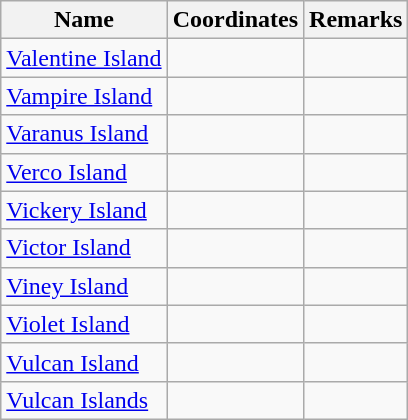<table class="wikitable">
<tr>
<th>Name</th>
<th>Coordinates</th>
<th>Remarks</th>
</tr>
<tr>
<td><a href='#'>Valentine Island</a></td>
<td></td>
<td></td>
</tr>
<tr>
<td><a href='#'>Vampire Island</a></td>
<td></td>
<td></td>
</tr>
<tr>
<td><a href='#'>Varanus Island</a></td>
<td></td>
<td></td>
</tr>
<tr>
<td><a href='#'>Verco Island</a></td>
<td></td>
<td></td>
</tr>
<tr>
<td><a href='#'>Vickery Island</a></td>
<td></td>
<td></td>
</tr>
<tr>
<td><a href='#'>Victor Island</a></td>
<td></td>
<td></td>
</tr>
<tr>
<td><a href='#'>Viney Island</a></td>
<td></td>
<td></td>
</tr>
<tr>
<td><a href='#'>Violet Island</a></td>
<td></td>
<td></td>
</tr>
<tr>
<td><a href='#'>Vulcan Island</a></td>
<td></td>
<td></td>
</tr>
<tr>
<td><a href='#'>Vulcan Islands</a></td>
<td></td>
<td></td>
</tr>
</table>
